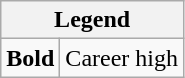<table class="wikitable">
<tr>
<th colspan="2">Legend</th>
</tr>
<tr>
<td><strong>Bold</strong></td>
<td>Career high</td>
</tr>
</table>
